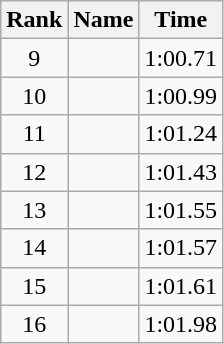<table class="wikitable">
<tr>
<th>Rank</th>
<th>Name</th>
<th>Time</th>
</tr>
<tr>
<td align="center">9</td>
<td></td>
<td align="center">1:00.71</td>
</tr>
<tr>
<td align="center">10</td>
<td></td>
<td align="center">1:00.99</td>
</tr>
<tr>
<td align="center">11</td>
<td></td>
<td align="center">1:01.24</td>
</tr>
<tr>
<td align="center">12</td>
<td></td>
<td align="center">1:01.43</td>
</tr>
<tr>
<td align="center">13</td>
<td></td>
<td align="center">1:01.55</td>
</tr>
<tr>
<td align="center">14</td>
<td></td>
<td align="center">1:01.57</td>
</tr>
<tr>
<td align="center">15</td>
<td></td>
<td align="center">1:01.61</td>
</tr>
<tr>
<td align="center">16</td>
<td></td>
<td align="center">1:01.98</td>
</tr>
</table>
